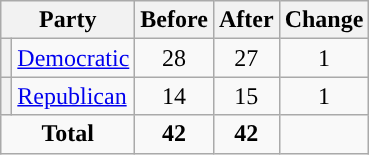<table class="wikitable" style="text-align:center;">
<tr>
<th colspan="2">Party</th>
<th>Before</th>
<th>After</th>
<th>Change</th>
</tr>
<tr>
<th style="background-color:"></th>
<td style="text-align:left;"><a href='#'>Democratic</a></td>
<td>28</td>
<td>27</td>
<td> 1</td>
</tr>
<tr>
<th style="background-color:"></th>
<td style="text-align:left;"><a href='#'>Republican</a></td>
<td>14</td>
<td>15</td>
<td> 1</td>
</tr>
<tr>
<td colspan="2"><strong>Total</strong></td>
<td><strong>42</strong></td>
<td><strong>42</strong></td>
<td></td>
</tr>
</table>
